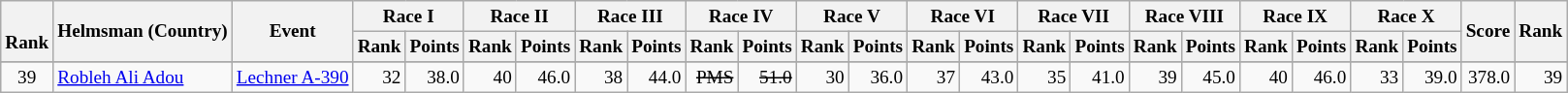<table class="wikitable" style="text-align:right; font-size:80%">
<tr>
<th rowspan="2"><br>Rank</th>
<th rowspan="2">Helmsman (Country)</th>
<th rowspan="2">Event</th>
<th colspan="2">Race I</th>
<th colspan="2">Race II</th>
<th colspan="2">Race III</th>
<th colspan="2">Race IV</th>
<th colspan="2">Race V</th>
<th colspan="2">Race VI</th>
<th colspan="2">Race VII</th>
<th colspan="2">Race VIII</th>
<th colspan="2">Race IX</th>
<th colspan="2">Race X</th>
<th rowspan="2">Score</th>
<th rowspan="2">Rank</th>
</tr>
<tr>
<th>Rank</th>
<th>Points</th>
<th>Rank</th>
<th>Points</th>
<th>Rank</th>
<th>Points</th>
<th>Rank</th>
<th>Points</th>
<th>Rank</th>
<th>Points</th>
<th>Rank</th>
<th>Points</th>
<th>Rank</th>
<th>Points</th>
<th>Rank</th>
<th>Points</th>
<th>Rank</th>
<th>Points</th>
<th>Rank</th>
<th>Points</th>
</tr>
<tr style="vertical-align:top;">
</tr>
<tr>
<td align="center">39</td>
<td align="left"><a href='#'>Robleh Ali Adou</a></td>
<td><a href='#'>Lechner A-390</a></td>
<td>32</td>
<td>38.0</td>
<td>40</td>
<td>46.0</td>
<td>38</td>
<td>44.0</td>
<td><s>PMS</s></td>
<td><s>51.0</s></td>
<td>30</td>
<td>36.0</td>
<td>37</td>
<td>43.0</td>
<td>35</td>
<td>41.0</td>
<td>39</td>
<td>45.0</td>
<td>40</td>
<td>46.0</td>
<td>33</td>
<td>39.0</td>
<td>378.0</td>
<td>39</td>
</tr>
</table>
